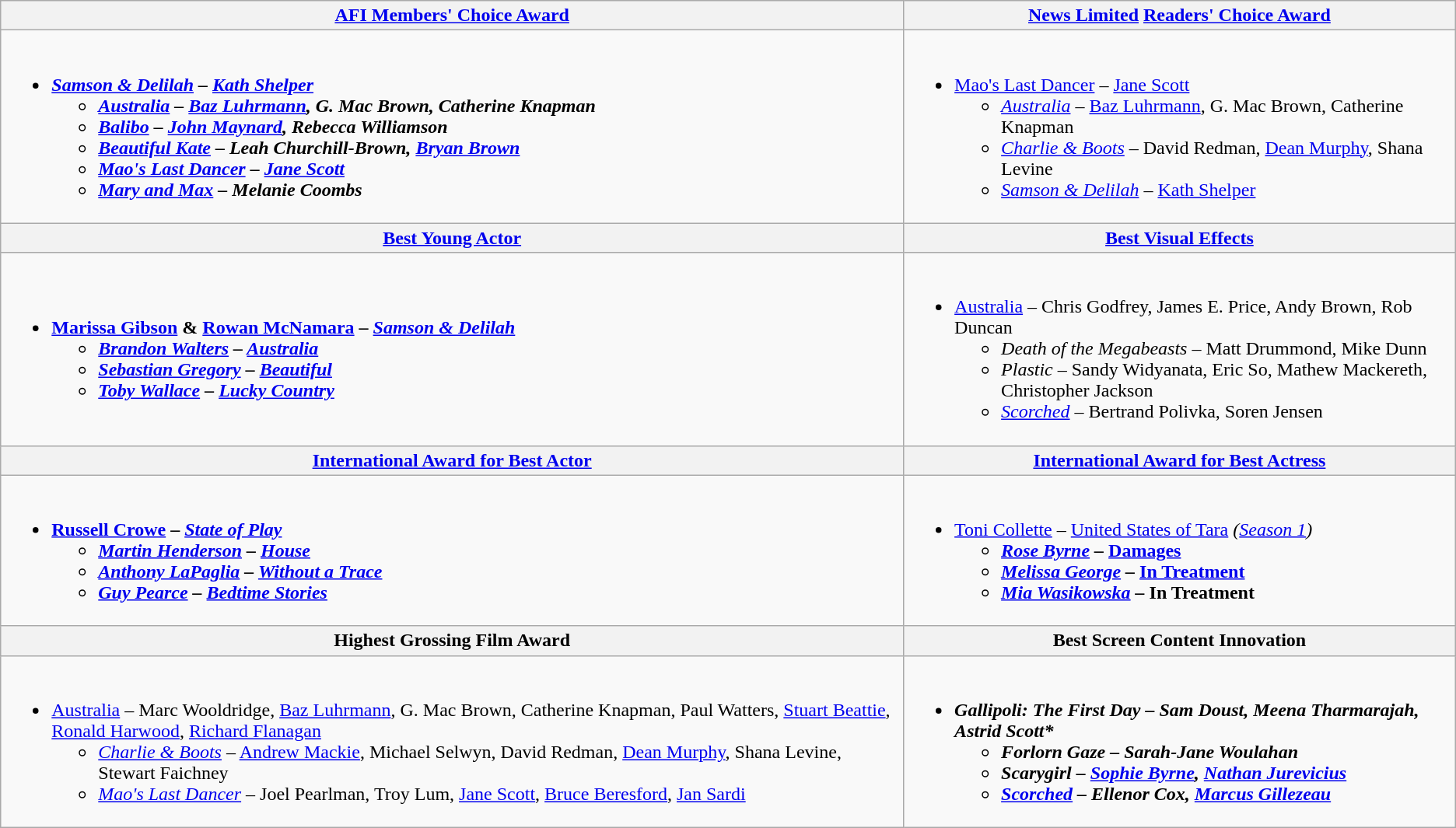<table class="wikitable">
<tr>
<th><a href='#'>AFI Members' Choice Award</a></th>
<th><strong><a href='#'>News Limited</a> <a href='#'>Readers' Choice Award</a></strong></th>
</tr>
<tr>
<td><br><ul><li><strong><em><a href='#'>Samson & Delilah</a> –<em> <a href='#'>Kath Shelper</a><strong><ul><li></em><a href='#'>Australia</a> –<em> <a href='#'>Baz Luhrmann</a>, G. Mac Brown, Catherine Knapman</li><li></em><a href='#'>Balibo</a> –<em> <a href='#'>John Maynard</a>, Rebecca Williamson</li><li></em><a href='#'>Beautiful Kate</a> –<em> Leah Churchill-Brown, <a href='#'>Bryan Brown</a></li><li></em><a href='#'>Mao's Last Dancer</a> –<em> <a href='#'>Jane Scott</a></li><li></em><a href='#'>Mary and Max</a> –<em> Melanie Coombs</li></ul></li></ul></td>
<td><br><ul><li></em></strong><a href='#'>Mao's Last Dancer</a> –</em> <a href='#'>Jane Scott</a></strong><ul><li><em><a href='#'>Australia</a> –</em> <a href='#'>Baz Luhrmann</a>, G. Mac Brown, Catherine Knapman</li><li><em><a href='#'>Charlie & Boots</a> –</em> David Redman, <a href='#'>Dean Murphy</a>, Shana Levine</li><li><em><a href='#'>Samson & Delilah</a> –</em> <a href='#'>Kath Shelper</a></li></ul></li></ul></td>
</tr>
<tr>
<th><a href='#'>Best Young Actor</a></th>
<th><a href='#'>Best Visual Effects</a></th>
</tr>
<tr>
<td><br><ul><li><strong><a href='#'>Marissa Gibson</a> & <a href='#'>Rowan McNamara</a> – <em><a href='#'>Samson & Delilah</a><strong><em><ul><li><a href='#'>Brandon Walters</a> – </em><a href='#'>Australia</a><em></li><li><a href='#'>Sebastian Gregory</a> – </em><a href='#'>Beautiful</a><em></li><li><a href='#'>Toby Wallace</a> – </em><a href='#'>Lucky Country</a><em></li></ul></li></ul></td>
<td><br><ul><li></em></strong><a href='#'>Australia</a> –</em> Chris Godfrey, James E. Price, Andy Brown, Rob Duncan</strong><ul><li><em>Death of the Megabeasts –</em> Matt Drummond, Mike Dunn</li><li><em>Plastic –</em> Sandy Widyanata, Eric So, Mathew Mackereth, Christopher Jackson</li><li><em><a href='#'>Scorched</a> –</em> Bertrand Polivka, Soren Jensen</li></ul></li></ul></td>
</tr>
<tr>
<th><strong><a href='#'>International Award for Best Actor</a></strong></th>
<th><strong><a href='#'>International Award for Best Actress</a></strong></th>
</tr>
<tr>
<td><br><ul><li><strong><a href='#'>Russell Crowe</a> – <em><a href='#'>State of Play</a><strong><em><ul><li><a href='#'>Martin Henderson</a> – </em><a href='#'>House</a><em></li><li><a href='#'>Anthony LaPaglia</a> – </em><a href='#'>Without a Trace</a><em></li><li><a href='#'>Guy Pearce</a> – </em><a href='#'>Bedtime Stories</a><em></li></ul></li></ul></td>
<td><br><ul><li></strong><a href='#'>Toni Collette</a> – </em><a href='#'>United States of Tara</a><em> (<a href='#'>Season 1</a>)<strong><ul><li><a href='#'>Rose Byrne</a> – </em><a href='#'>Damages</a><em></li><li><a href='#'>Melissa George</a> – </em><a href='#'>In Treatment</a><em></li><li><a href='#'>Mia Wasikowska</a> – </em>In Treatment<em></li></ul></li></ul></td>
</tr>
<tr>
<th>Highest Grossing Film Award</th>
<th>Best Screen Content Innovation</th>
</tr>
<tr>
<td><br><ul><li></em></strong><a href='#'>Australia</a> –</em> Marc Wooldridge, <a href='#'>Baz Luhrmann</a>, G. Mac Brown, Catherine Knapman, Paul Watters, <a href='#'>Stuart Beattie</a>, <a href='#'>Ronald Harwood</a>, <a href='#'>Richard Flanagan</a></strong><ul><li><em><a href='#'>Charlie & Boots</a> –</em> <a href='#'>Andrew Mackie</a>, Michael Selwyn, David Redman, <a href='#'>Dean Murphy</a>, Shana Levine, Stewart Faichney</li><li><em><a href='#'>Mao's Last Dancer</a> –</em> Joel Pearlman, Troy Lum, <a href='#'>Jane Scott</a>, <a href='#'>Bruce Beresford</a>, <a href='#'>Jan Sardi</a></li></ul></li></ul></td>
<td><br><ul><li><strong><em>Gallipoli: The First Day –<em> Sam Doust, Meena Tharmarajah, Astrid Scott*<strong><ul><li></em>Forlorn Gaze –<em> Sarah-Jane Woulahan</li><li></em>Scarygirl –<em> <a href='#'>Sophie Byrne</a>, <a href='#'>Nathan Jurevicius</a></li><li></em><a href='#'>Scorched</a> –<em> Ellenor Cox, <a href='#'>Marcus Gillezeau</a></li></ul></li></ul></td>
</tr>
</table>
